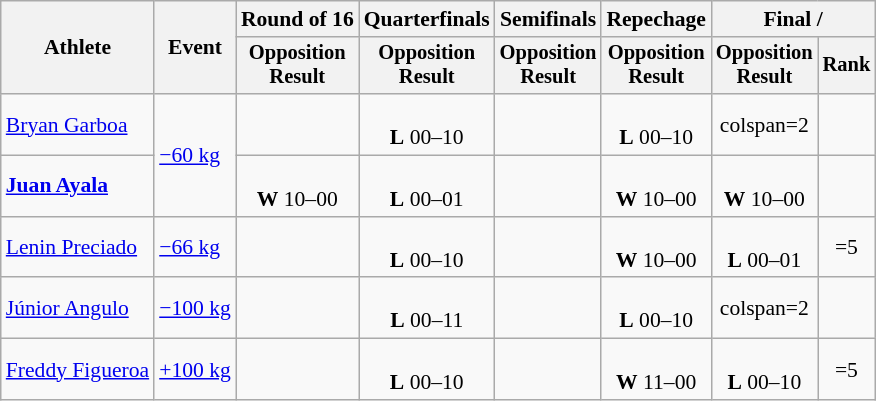<table class="wikitable" style="font-size:90%">
<tr>
<th rowspan=2>Athlete</th>
<th rowspan=2>Event</th>
<th>Round of 16</th>
<th>Quarterfinals</th>
<th>Semifinals</th>
<th>Repechage</th>
<th colspan=2>Final / </th>
</tr>
<tr style="font-size:95%">
<th>Opposition<br>Result</th>
<th>Opposition<br>Result</th>
<th>Opposition<br>Result</th>
<th>Opposition<br>Result</th>
<th>Opposition<br>Result</th>
<th>Rank</th>
</tr>
<tr align=center>
<td align=left><a href='#'>Bryan Garboa</a></td>
<td align=left rowspan=2><a href='#'>−60 kg</a></td>
<td></td>
<td><br><strong>L</strong> 00–10</td>
<td></td>
<td><br><strong>L</strong> 00–10</td>
<td>colspan=2 </td>
</tr>
<tr align=center>
<td align=left><strong><a href='#'>Juan Ayala</a></strong></td>
<td><br><strong>W</strong> 10–00</td>
<td><br><strong>L</strong> 00–01</td>
<td></td>
<td><br><strong>W</strong> 10–00</td>
<td><br><strong>W</strong> 10–00</td>
<td></td>
</tr>
<tr align=center>
<td align=left><a href='#'>Lenin Preciado</a></td>
<td align=left><a href='#'>−66 kg</a></td>
<td></td>
<td><br><strong>L</strong> 00–10</td>
<td></td>
<td><br><strong>W</strong> 10–00</td>
<td><br><strong>L</strong> 00–01</td>
<td>=5</td>
</tr>
<tr align=center>
<td align=left><a href='#'>Júnior Angulo</a></td>
<td align=left><a href='#'>−100 kg</a></td>
<td></td>
<td><br><strong>L</strong> 00–11</td>
<td></td>
<td><br><strong>L</strong> 00–10</td>
<td>colspan=2 </td>
</tr>
<tr align=center>
<td align=left><a href='#'>Freddy Figueroa</a></td>
<td align=left><a href='#'>+100 kg</a></td>
<td></td>
<td><br><strong>L</strong> 00–10</td>
<td></td>
<td><br><strong>W</strong> 11–00</td>
<td><br><strong>L</strong> 00–10</td>
<td>=5</td>
</tr>
</table>
